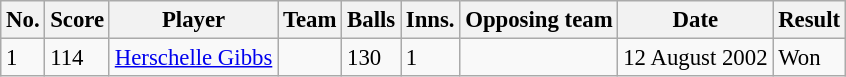<table class="wikitable sortable" style="font-size:95%">
<tr>
<th>No.</th>
<th>Score</th>
<th>Player</th>
<th>Team</th>
<th>Balls</th>
<th>Inns.</th>
<th>Opposing team</th>
<th>Date</th>
<th>Result</th>
</tr>
<tr>
<td>1</td>
<td>114</td>
<td><a href='#'>Herschelle Gibbs</a></td>
<td></td>
<td>130</td>
<td>1</td>
<td></td>
<td>12 August 2002</td>
<td>Won</td>
</tr>
</table>
